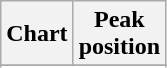<table class="wikitable sortable plainrowheaders" style="text-align:center">
<tr>
<th scope="col">Chart</th>
<th scope="col">Peak<br>position</th>
</tr>
<tr>
</tr>
<tr>
</tr>
<tr>
</tr>
<tr>
</tr>
<tr>
</tr>
<tr>
</tr>
<tr>
</tr>
<tr>
</tr>
<tr>
</tr>
<tr>
</tr>
<tr>
</tr>
<tr>
</tr>
<tr>
</tr>
<tr>
</tr>
<tr>
</tr>
<tr>
</tr>
</table>
